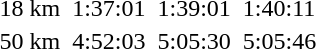<table>
<tr>
<td>18 km<br></td>
<td></td>
<td>1:37:01</td>
<td></td>
<td>1:39:01</td>
<td></td>
<td>1:40:11</td>
</tr>
<tr>
<td>50 km<br></td>
<td></td>
<td>4:52:03</td>
<td></td>
<td>5:05:30</td>
<td></td>
<td>5:05:46</td>
</tr>
</table>
